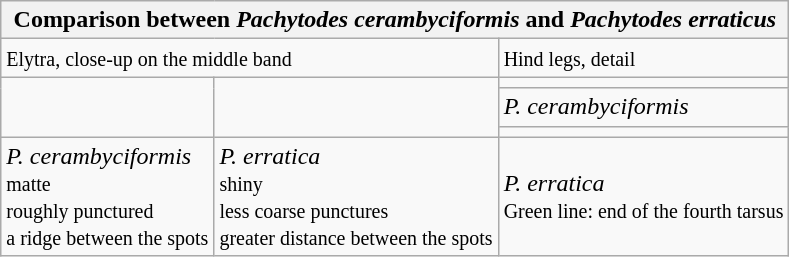<table class="wikitable float-right">
<tr>
<th colspan="3">Comparison between <em> Pachytodes cerambyciformis</em> and <em> Pachytodes erraticus</em></th>
</tr>
<tr>
<td colspan="2"><small>Elytra, close-up on the middle band </small></td>
<td><small>Hind legs, detail </small></td>
</tr>
<tr>
<td rowspan="3"></td>
<td rowspan="3"></td>
<td></td>
</tr>
<tr>
<td><em>P. cerambyciformis</em></td>
</tr>
<tr>
<td></td>
</tr>
<tr>
<td><em>P. cerambyciformis</em><br><small>matte<br> roughly punctured <br> a ridge  between the spots</small></td>
<td><em>P. erratica</em><br><small>shiny<br> less coarse punctures <br> greater distance between the spots</small></td>
<td><em>P. erratica</em><br><small> Green line: end of the fourth tarsus </small></td>
</tr>
</table>
